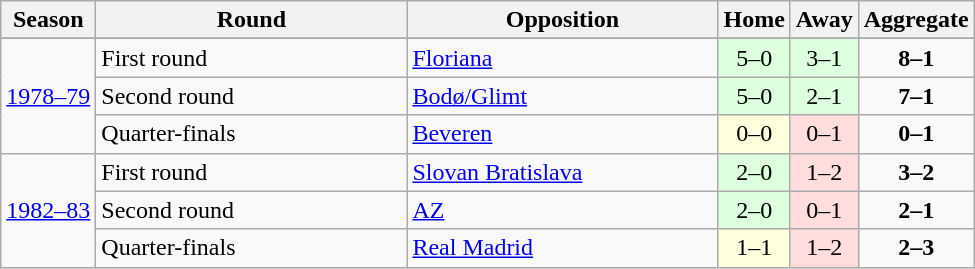<table class="wikitable">
<tr>
<th>Season</th>
<th width=200>Round</th>
<th width=200>Opposition</th>
<th>Home</th>
<th>Away</th>
<th>Aggregate</th>
</tr>
<tr>
</tr>
<tr>
<td rowspan="3"><a href='#'>1978–79</a></td>
<td>First round</td>
<td> <a href='#'>Floriana</a></td>
<td style="text-align:center; background:#dfd;">5–0</td>
<td style="text-align:center; background:#dfd;">3–1</td>
<td style="text-align:center;"><strong>8–1</strong></td>
</tr>
<tr>
<td>Second round</td>
<td> <a href='#'>Bodø/Glimt</a></td>
<td style="text-align:center; background:#dfd;">5–0</td>
<td style="text-align:center; background:#dfd;">2–1</td>
<td style="text-align:center;"><strong>7–1</strong></td>
</tr>
<tr>
<td>Quarter-finals</td>
<td> <a href='#'>Beveren</a></td>
<td style="text-align:center; background:#ffd;">0–0</td>
<td style="text-align:center; background:#fdd;">0–1</td>
<td style="text-align:center;"><strong>0–1</strong></td>
</tr>
<tr>
<td rowspan="3"><a href='#'>1982–83</a></td>
<td>First round</td>
<td> <a href='#'>Slovan Bratislava</a></td>
<td style="text-align:center; background:#dfd;">2–0</td>
<td style="text-align:center; background:#fdd;">1–2</td>
<td style="text-align:center;"><strong>3–2</strong></td>
</tr>
<tr>
<td>Second round</td>
<td> <a href='#'>AZ</a></td>
<td style="text-align:center; background:#dfd;">2–0</td>
<td style="text-align:center; background:#fdd;">0–1</td>
<td style="text-align:center;"><strong>2–1</strong></td>
</tr>
<tr>
<td>Quarter-finals</td>
<td> <a href='#'>Real Madrid</a></td>
<td style="text-align:center; background:#ffd;">1–1</td>
<td style="text-align:center; background:#fdd;">1–2</td>
<td style="text-align:center;"><strong>2–3</strong></td>
</tr>
</table>
